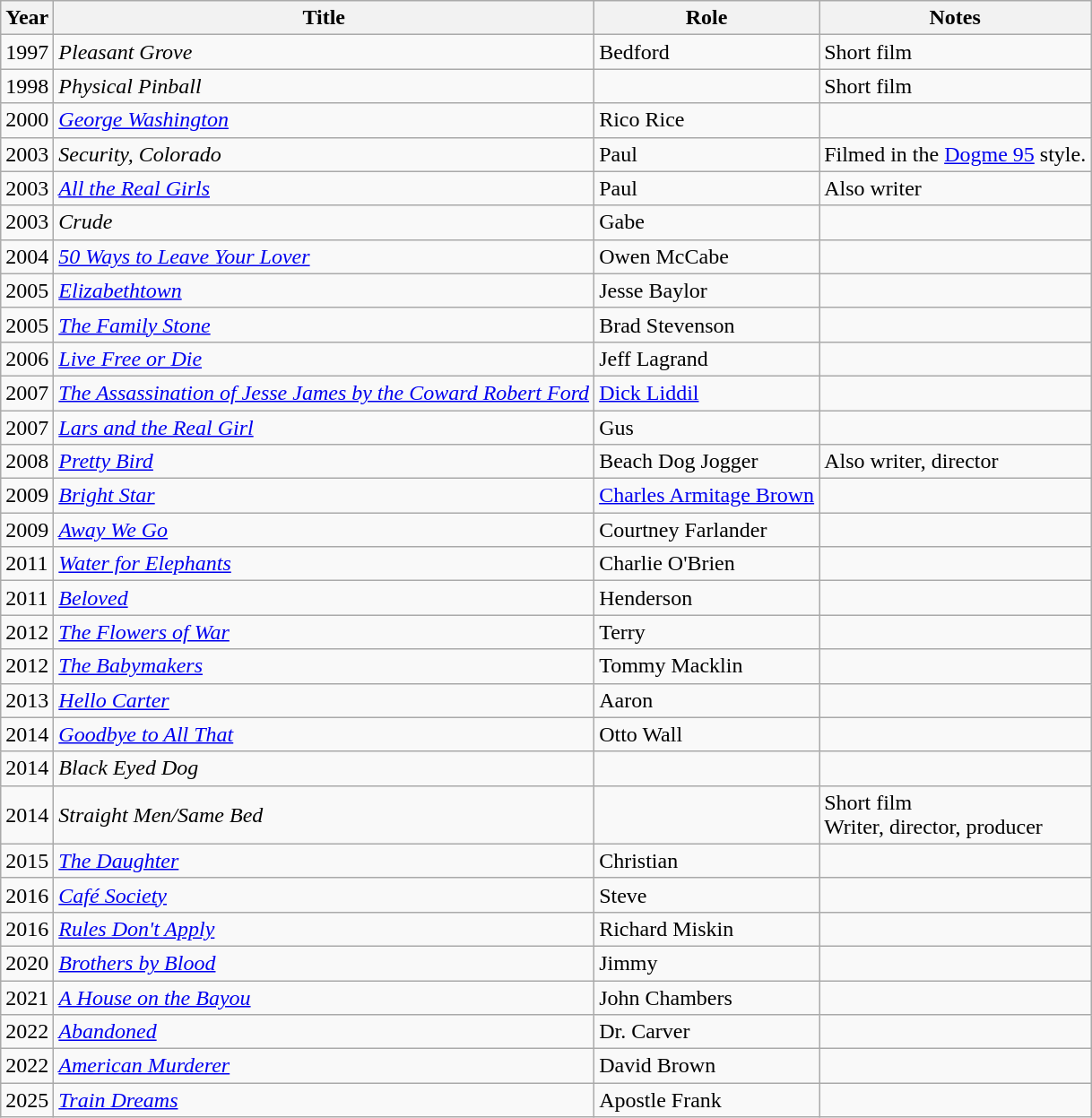<table class="wikitable sortable">
<tr>
<th>Year</th>
<th>Title</th>
<th>Role</th>
<th class="unsortable">Notes</th>
</tr>
<tr>
<td>1997</td>
<td><em>Pleasant Grove</em></td>
<td>Bedford</td>
<td>Short film</td>
</tr>
<tr>
<td>1998</td>
<td><em>Physical Pinball</em></td>
<td></td>
<td>Short film</td>
</tr>
<tr>
<td>2000</td>
<td><em><a href='#'>George Washington</a></em></td>
<td>Rico Rice</td>
<td></td>
</tr>
<tr>
<td>2003</td>
<td><em>Security, Colorado</em></td>
<td>Paul</td>
<td>Filmed in the <a href='#'>Dogme 95</a> style.</td>
</tr>
<tr>
<td>2003</td>
<td><em><a href='#'>All the Real Girls</a></em></td>
<td>Paul</td>
<td>Also writer</td>
</tr>
<tr>
<td>2003</td>
<td><em>Crude</em></td>
<td>Gabe</td>
<td></td>
</tr>
<tr>
<td>2004</td>
<td><em><a href='#'>50 Ways to Leave Your Lover</a></em></td>
<td>Owen McCabe</td>
<td></td>
</tr>
<tr>
<td>2005</td>
<td><em><a href='#'>Elizabethtown</a></em></td>
<td>Jesse Baylor</td>
<td></td>
</tr>
<tr>
<td>2005</td>
<td><em><a href='#'>The Family Stone</a></em></td>
<td>Brad Stevenson</td>
<td></td>
</tr>
<tr>
<td>2006</td>
<td><em><a href='#'>Live Free or Die</a></em></td>
<td>Jeff Lagrand</td>
<td></td>
</tr>
<tr>
<td>2007</td>
<td><em><a href='#'>The Assassination of Jesse James by the Coward Robert Ford</a></em></td>
<td><a href='#'>Dick Liddil</a></td>
<td></td>
</tr>
<tr>
<td>2007</td>
<td><em><a href='#'>Lars and the Real Girl</a></em></td>
<td>Gus</td>
<td></td>
</tr>
<tr>
<td>2008</td>
<td><em><a href='#'>Pretty Bird</a></em></td>
<td>Beach Dog Jogger</td>
<td>Also writer, director</td>
</tr>
<tr>
<td>2009</td>
<td><em><a href='#'>Bright Star</a></em></td>
<td><a href='#'>Charles Armitage Brown</a></td>
<td></td>
</tr>
<tr>
<td>2009</td>
<td><em><a href='#'>Away We Go</a></em></td>
<td>Courtney Farlander</td>
<td></td>
</tr>
<tr>
<td>2011</td>
<td><em><a href='#'>Water for Elephants</a></em></td>
<td>Charlie O'Brien</td>
<td></td>
</tr>
<tr>
<td>2011</td>
<td><em><a href='#'>Beloved</a></em></td>
<td>Henderson</td>
<td></td>
</tr>
<tr>
<td>2012</td>
<td><em><a href='#'>The Flowers of War</a></em></td>
<td>Terry</td>
<td></td>
</tr>
<tr>
<td>2012</td>
<td><em><a href='#'>The Babymakers</a></em></td>
<td>Tommy Macklin</td>
<td></td>
</tr>
<tr>
<td>2013</td>
<td><em><a href='#'>Hello Carter</a></em></td>
<td>Aaron</td>
<td></td>
</tr>
<tr>
<td>2014</td>
<td><em><a href='#'>Goodbye to All That</a></em></td>
<td>Otto Wall</td>
<td></td>
</tr>
<tr>
<td>2014</td>
<td><em>Black Eyed Dog</em></td>
<td></td>
<td></td>
</tr>
<tr>
<td>2014</td>
<td><em>Straight Men/Same Bed</em></td>
<td></td>
<td>Short film<br>Writer, director, producer</td>
</tr>
<tr>
<td>2015</td>
<td><em><a href='#'>The Daughter</a></em></td>
<td>Christian</td>
<td></td>
</tr>
<tr>
<td>2016</td>
<td><em><a href='#'>Café Society</a></em></td>
<td>Steve</td>
<td></td>
</tr>
<tr>
<td>2016</td>
<td><em><a href='#'>Rules Don't Apply</a></em></td>
<td>Richard Miskin</td>
<td></td>
</tr>
<tr>
<td>2020</td>
<td><em><a href='#'>Brothers by Blood</a></em></td>
<td>Jimmy</td>
<td></td>
</tr>
<tr>
<td>2021</td>
<td><em><a href='#'>A House on the Bayou</a></em></td>
<td>John Chambers</td>
<td></td>
</tr>
<tr>
<td>2022</td>
<td><em><a href='#'>Abandoned</a></em></td>
<td>Dr. Carver</td>
<td></td>
</tr>
<tr>
<td>2022</td>
<td><em><a href='#'>American Murderer</a></em></td>
<td>David Brown</td>
<td></td>
</tr>
<tr>
<td>2025</td>
<td><em><a href='#'>Train Dreams</a></em></td>
<td>Apostle Frank</td>
<td></td>
</tr>
</table>
